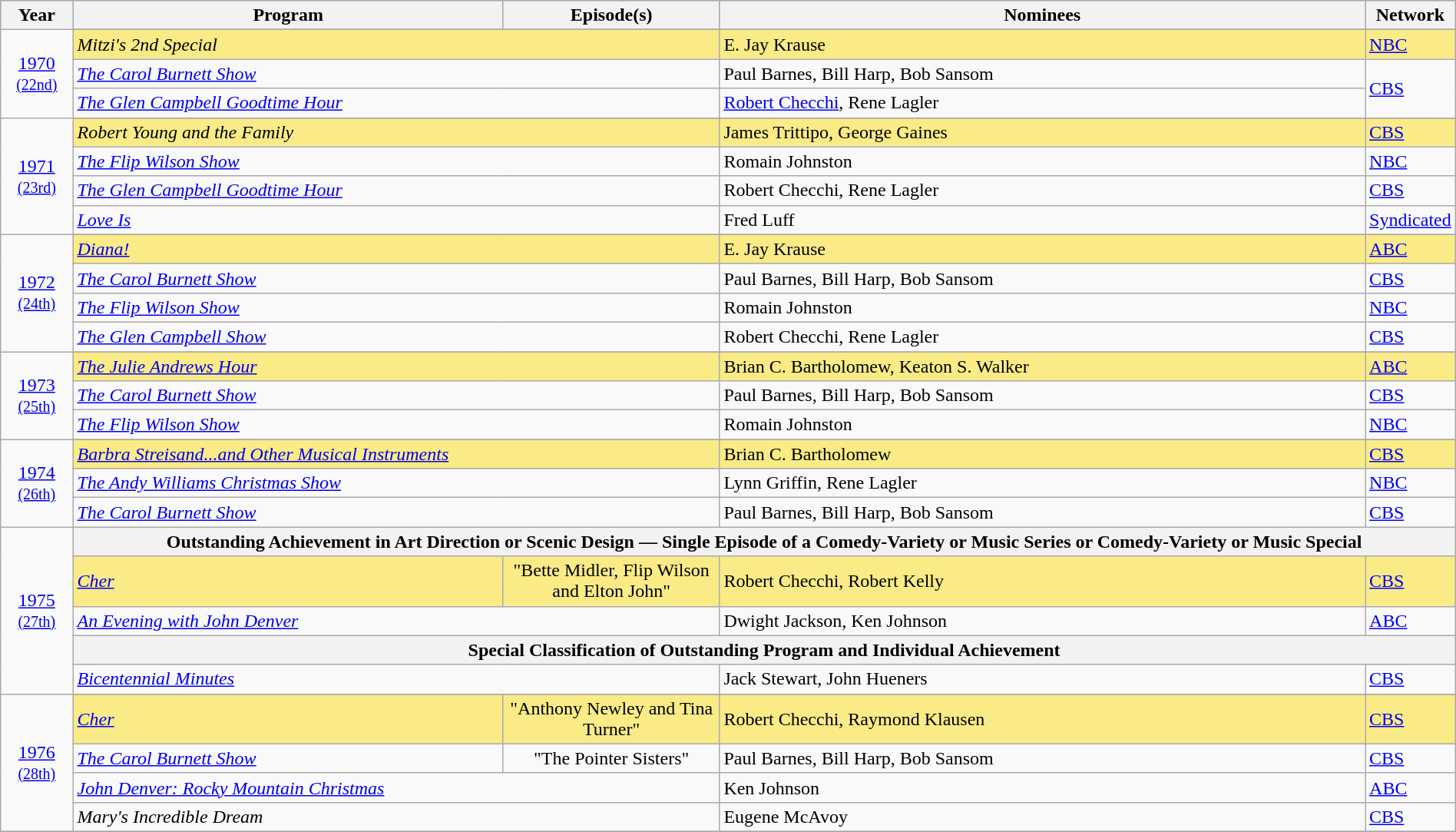<table class="wikitable" style="width:100%">
<tr bgcolor="#bebebe">
<th width="5%">Year</th>
<th width="30%">Program</th>
<th width="15%">Episode(s)</th>
<th width="45%">Nominees</th>
<th width="5%">Network</th>
</tr>
<tr>
<td rowspan=4 style="text-align:center"><a href='#'>1970</a><br><small><a href='#'>(22nd)</a></small><br></td>
</tr>
<tr style="background:#FAEB86">
<td colspan=2><em>Mitzi's 2nd Special</em></td>
<td>E. Jay Krause</td>
<td><a href='#'>NBC</a></td>
</tr>
<tr>
<td colspan=2><em><a href='#'>The Carol Burnett Show</a></em></td>
<td>Paul Barnes, Bill Harp, Bob Sansom</td>
<td rowspan=2><a href='#'>CBS</a></td>
</tr>
<tr>
<td colspan=2><em><a href='#'>The Glen Campbell Goodtime Hour</a></em></td>
<td><a href='#'>Robert Checchi</a>, Rene Lagler</td>
</tr>
<tr>
<td rowspan=5 style="text-align:center"><a href='#'>1971</a><br><small><a href='#'>(23rd)</a></small><br></td>
</tr>
<tr style="background:#FAEB86">
<td colspan=2><em>Robert Young and the Family</em></td>
<td>James Trittipo, George Gaines</td>
<td><a href='#'>CBS</a></td>
</tr>
<tr>
<td colspan=2><em><a href='#'>The Flip Wilson Show</a></em></td>
<td>Romain Johnston</td>
<td><a href='#'>NBC</a></td>
</tr>
<tr>
<td colspan=2><em><a href='#'>The Glen Campbell Goodtime Hour</a></em></td>
<td>Robert Checchi, Rene Lagler</td>
<td><a href='#'>CBS</a></td>
</tr>
<tr>
<td colspan=2><em><a href='#'>Love Is</a></em></td>
<td>Fred Luff</td>
<td><a href='#'>Syndicated</a></td>
</tr>
<tr>
<td rowspan=5 style="text-align:center"><a href='#'>1972</a><br><small><a href='#'>(24th)</a></small><br></td>
</tr>
<tr style="background:#FAEB86">
<td colspan=2><em><a href='#'>Diana!</a></em></td>
<td>E. Jay Krause</td>
<td><a href='#'>ABC</a></td>
</tr>
<tr>
<td colspan=2><em><a href='#'>The Carol Burnett Show</a></em></td>
<td>Paul Barnes, Bill Harp, Bob Sansom</td>
<td><a href='#'>CBS</a></td>
</tr>
<tr>
<td colspan=2><em><a href='#'>The Flip Wilson Show</a></em></td>
<td>Romain Johnston</td>
<td><a href='#'>NBC</a></td>
</tr>
<tr>
<td colspan=2><em><a href='#'>The Glen Campbell Show</a></em></td>
<td>Robert Checchi, Rene Lagler</td>
<td><a href='#'>CBS</a></td>
</tr>
<tr>
<td rowspan=4 style="text-align:center"><a href='#'>1973</a><br><small><a href='#'>(25th)</a></small><br></td>
</tr>
<tr style="background:#FAEB86">
<td colspan=2><em><a href='#'>The Julie Andrews Hour</a></em></td>
<td>Brian C. Bartholomew, Keaton S. Walker</td>
<td><a href='#'>ABC</a></td>
</tr>
<tr>
<td colspan=2><em><a href='#'>The Carol Burnett Show</a></em></td>
<td>Paul Barnes, Bill Harp, Bob Sansom</td>
<td><a href='#'>CBS</a></td>
</tr>
<tr>
<td colspan=2><em><a href='#'>The Flip Wilson Show</a></em></td>
<td>Romain Johnston</td>
<td><a href='#'>NBC</a></td>
</tr>
<tr>
<td rowspan=4 style="text-align:center"><a href='#'>1974</a><br><small><a href='#'>(26th)</a></small><br></td>
</tr>
<tr style="background:#FAEB86">
<td colspan=2><em><a href='#'>Barbra Streisand...and Other Musical Instruments</a></em></td>
<td>Brian C. Bartholomew</td>
<td><a href='#'>CBS</a></td>
</tr>
<tr>
<td colspan=2><em><a href='#'>The Andy Williams Christmas Show</a></em></td>
<td>Lynn Griffin, Rene Lagler</td>
<td><a href='#'>NBC</a></td>
</tr>
<tr>
<td colspan=2><em><a href='#'>The Carol Burnett Show</a></em></td>
<td>Paul Barnes, Bill Harp, Bob Sansom</td>
<td><a href='#'>CBS</a></td>
</tr>
<tr>
<td rowspan=5 style="text-align:center"><a href='#'>1975</a><br><small><a href='#'>(27th)</a></small></td>
<th colspan="4">Outstanding Achievement in Art Direction or Scenic Design — Single Episode of a Comedy-Variety or Music Series or Comedy-Variety or Music Special</th>
</tr>
<tr style="background:#FAEB86">
<td><em><a href='#'>Cher</a></em></td>
<td align=center>"Bette Midler, Flip Wilson and Elton John"</td>
<td>Robert Checchi, Robert Kelly</td>
<td><a href='#'>CBS</a></td>
</tr>
<tr>
<td colspan=2><em><a href='#'>An Evening with John Denver</a></em></td>
<td>Dwight Jackson, Ken Johnson</td>
<td><a href='#'>ABC</a></td>
</tr>
<tr>
<th colspan="4">Special Classification of Outstanding Program and Individual Achievement</th>
</tr>
<tr>
<td colspan=2><em><a href='#'>Bicentennial Minutes</a></em></td>
<td>Jack Stewart, John Hueners</td>
<td><a href='#'>CBS</a></td>
</tr>
<tr>
<td rowspan=5 style="text-align:center"><a href='#'>1976</a><br><small><a href='#'>(28th)</a></small></td>
</tr>
<tr style="background:#FAEB86">
<td><em><a href='#'>Cher</a></em></td>
<td align=center>"Anthony Newley and Tina Turner"</td>
<td>Robert Checchi, Raymond Klausen</td>
<td><a href='#'>CBS</a></td>
</tr>
<tr>
<td><em><a href='#'>The Carol Burnett Show</a></em></td>
<td align=center>"The Pointer Sisters"</td>
<td>Paul Barnes, Bill Harp, Bob Sansom</td>
<td><a href='#'>CBS</a></td>
</tr>
<tr>
<td colspan=2><em><a href='#'>John Denver: Rocky Mountain Christmas</a></em></td>
<td>Ken Johnson</td>
<td><a href='#'>ABC</a></td>
</tr>
<tr>
<td colspan=2><em>Mary's Incredible Dream</em></td>
<td>Eugene McAvoy</td>
<td><a href='#'>CBS</a></td>
</tr>
<tr>
</tr>
</table>
